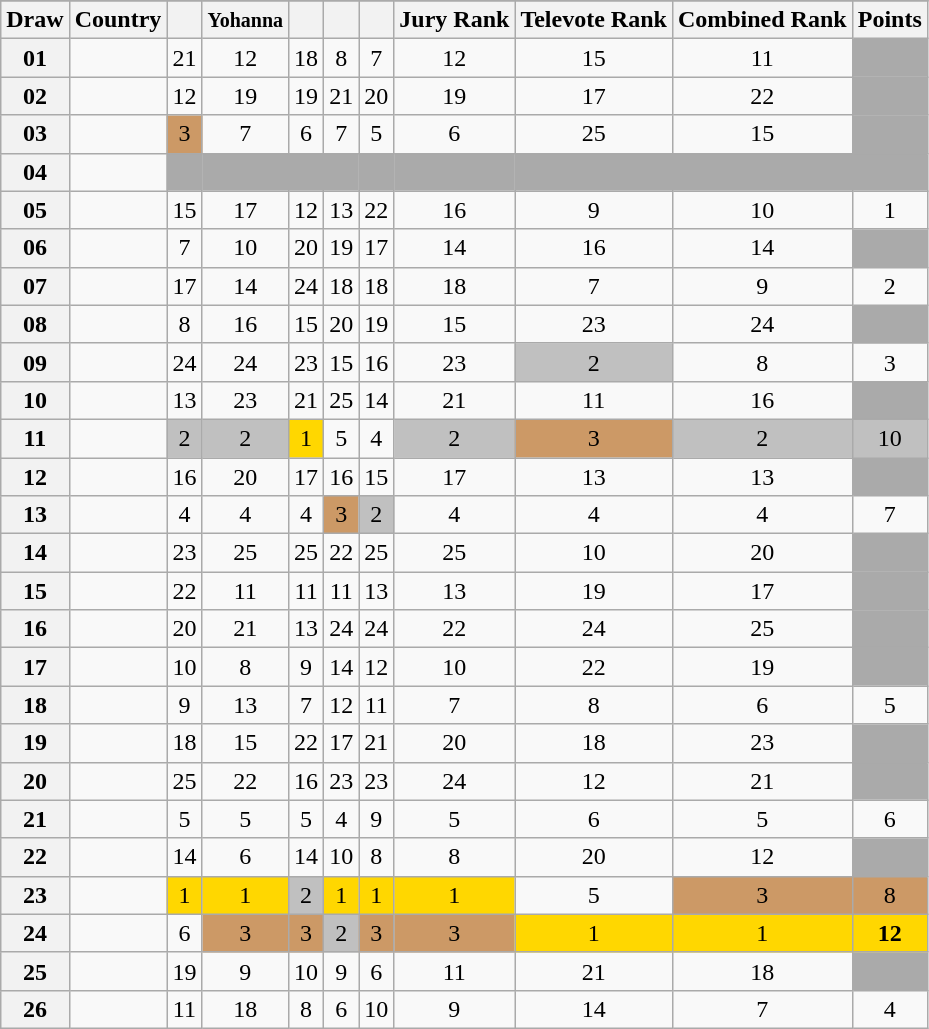<table class="sortable wikitable collapsible plainrowheaders" style="text-align:center;">
<tr>
</tr>
<tr>
<th scope="col">Draw</th>
<th scope="col">Country</th>
<th scope="col"><small></small></th>
<th scope="col"><small>Yohanna</small></th>
<th scope="col"><small></small></th>
<th scope="col"><small></small></th>
<th scope="col"><small></small></th>
<th scope="col">Jury Rank</th>
<th scope="col">Televote Rank</th>
<th scope="col">Combined Rank</th>
<th scope="col">Points</th>
</tr>
<tr>
<th scope="row" style="text-align:center;">01</th>
<td style="text-align:left;"></td>
<td>21</td>
<td>12</td>
<td>18</td>
<td>8</td>
<td>7</td>
<td>12</td>
<td>15</td>
<td>11</td>
<td style="background:#AAAAAA;"></td>
</tr>
<tr>
<th scope="row" style="text-align:center;">02</th>
<td style="text-align:left;"></td>
<td>12</td>
<td>19</td>
<td>19</td>
<td>21</td>
<td>20</td>
<td>19</td>
<td>17</td>
<td>22</td>
<td style="background:#AAAAAA;"></td>
</tr>
<tr>
<th scope="row" style="text-align:center;">03</th>
<td style="text-align:left;"></td>
<td style="background:#CC9966;">3</td>
<td>7</td>
<td>6</td>
<td>7</td>
<td>5</td>
<td>6</td>
<td>25</td>
<td>15</td>
<td style="background:#AAAAAA;"></td>
</tr>
<tr class="sortbottom">
<th scope="row" style="text-align:center;">04</th>
<td style="text-align:left;"></td>
<td style="background:#AAAAAA;"></td>
<td style="background:#AAAAAA;"></td>
<td style="background:#AAAAAA;"></td>
<td style="background:#AAAAAA;"></td>
<td style="background:#AAAAAA;"></td>
<td style="background:#AAAAAA;"></td>
<td style="background:#AAAAAA;"></td>
<td style="background:#AAAAAA;"></td>
<td style="background:#AAAAAA;"></td>
</tr>
<tr>
<th scope="row" style="text-align:center;">05</th>
<td style="text-align:left;"></td>
<td>15</td>
<td>17</td>
<td>12</td>
<td>13</td>
<td>22</td>
<td>16</td>
<td>9</td>
<td>10</td>
<td>1</td>
</tr>
<tr>
<th scope="row" style="text-align:center;">06</th>
<td style="text-align:left;"></td>
<td>7</td>
<td>10</td>
<td>20</td>
<td>19</td>
<td>17</td>
<td>14</td>
<td>16</td>
<td>14</td>
<td style="background:#AAAAAA;"></td>
</tr>
<tr>
<th scope="row" style="text-align:center;">07</th>
<td style="text-align:left;"></td>
<td>17</td>
<td>14</td>
<td>24</td>
<td>18</td>
<td>18</td>
<td>18</td>
<td>7</td>
<td>9</td>
<td>2</td>
</tr>
<tr>
<th scope="row" style="text-align:center;">08</th>
<td style="text-align:left;"></td>
<td>8</td>
<td>16</td>
<td>15</td>
<td>20</td>
<td>19</td>
<td>15</td>
<td>23</td>
<td>24</td>
<td style="background:#AAAAAA;"></td>
</tr>
<tr>
<th scope="row" style="text-align:center;">09</th>
<td style="text-align:left;"></td>
<td>24</td>
<td>24</td>
<td>23</td>
<td>15</td>
<td>16</td>
<td>23</td>
<td style="background:silver;">2</td>
<td>8</td>
<td>3</td>
</tr>
<tr>
<th scope="row" style="text-align:center;">10</th>
<td style="text-align:left;"></td>
<td>13</td>
<td>23</td>
<td>21</td>
<td>25</td>
<td>14</td>
<td>21</td>
<td>11</td>
<td>16</td>
<td style="background:#AAAAAA;"></td>
</tr>
<tr>
<th scope="row" style="text-align:center;">11</th>
<td style="text-align:left;"></td>
<td style="background:silver;">2</td>
<td style="background:silver;">2</td>
<td style="background:gold;">1</td>
<td>5</td>
<td>4</td>
<td style="background:silver;">2</td>
<td style="background:#CC9966;">3</td>
<td style="background:silver;">2</td>
<td style="background:silver;">10</td>
</tr>
<tr>
<th scope="row" style="text-align:center;">12</th>
<td style="text-align:left;"></td>
<td>16</td>
<td>20</td>
<td>17</td>
<td>16</td>
<td>15</td>
<td>17</td>
<td>13</td>
<td>13</td>
<td style="background:#AAAAAA;"></td>
</tr>
<tr>
<th scope="row" style="text-align:center;">13</th>
<td style="text-align:left;"></td>
<td>4</td>
<td>4</td>
<td>4</td>
<td style="background:#CC9966;">3</td>
<td style="background:silver;">2</td>
<td>4</td>
<td>4</td>
<td>4</td>
<td>7</td>
</tr>
<tr>
<th scope="row" style="text-align:center;">14</th>
<td style="text-align:left;"></td>
<td>23</td>
<td>25</td>
<td>25</td>
<td>22</td>
<td>25</td>
<td>25</td>
<td>10</td>
<td>20</td>
<td style="background:#AAAAAA;"></td>
</tr>
<tr>
<th scope="row" style="text-align:center;">15</th>
<td style="text-align:left;"></td>
<td>22</td>
<td>11</td>
<td>11</td>
<td>11</td>
<td>13</td>
<td>13</td>
<td>19</td>
<td>17</td>
<td style="background:#AAAAAA;"></td>
</tr>
<tr>
<th scope="row" style="text-align:center;">16</th>
<td style="text-align:left;"></td>
<td>20</td>
<td>21</td>
<td>13</td>
<td>24</td>
<td>24</td>
<td>22</td>
<td>24</td>
<td>25</td>
<td style="background:#AAAAAA;"></td>
</tr>
<tr>
<th scope="row" style="text-align:center;">17</th>
<td style="text-align:left;"></td>
<td>10</td>
<td>8</td>
<td>9</td>
<td>14</td>
<td>12</td>
<td>10</td>
<td>22</td>
<td>19</td>
<td style="background:#AAAAAA;"></td>
</tr>
<tr>
<th scope="row" style="text-align:center;">18</th>
<td style="text-align:left;"></td>
<td>9</td>
<td>13</td>
<td>7</td>
<td>12</td>
<td>11</td>
<td>7</td>
<td>8</td>
<td>6</td>
<td>5</td>
</tr>
<tr>
<th scope="row" style="text-align:center;">19</th>
<td style="text-align:left;"></td>
<td>18</td>
<td>15</td>
<td>22</td>
<td>17</td>
<td>21</td>
<td>20</td>
<td>18</td>
<td>23</td>
<td style="background:#AAAAAA;"></td>
</tr>
<tr>
<th scope="row" style="text-align:center;">20</th>
<td style="text-align:left;"></td>
<td>25</td>
<td>22</td>
<td>16</td>
<td>23</td>
<td>23</td>
<td>24</td>
<td>12</td>
<td>21</td>
<td style="background:#AAAAAA;"></td>
</tr>
<tr>
<th scope="row" style="text-align:center;">21</th>
<td style="text-align:left;"></td>
<td>5</td>
<td>5</td>
<td>5</td>
<td>4</td>
<td>9</td>
<td>5</td>
<td>6</td>
<td>5</td>
<td>6</td>
</tr>
<tr>
<th scope="row" style="text-align:center;">22</th>
<td style="text-align:left;"></td>
<td>14</td>
<td>6</td>
<td>14</td>
<td>10</td>
<td>8</td>
<td>8</td>
<td>20</td>
<td>12</td>
<td style="background:#AAAAAA;"></td>
</tr>
<tr>
<th scope="row" style="text-align:center;">23</th>
<td style="text-align:left;"></td>
<td style="background:gold;">1</td>
<td style="background:gold;">1</td>
<td style="background:silver;">2</td>
<td style="background:gold;">1</td>
<td style="background:gold;">1</td>
<td style="background:gold;">1</td>
<td>5</td>
<td style="background:#CC9966;">3</td>
<td style="background:#CC9966;">8</td>
</tr>
<tr>
<th scope="row" style="text-align:center;">24</th>
<td style="text-align:left;"></td>
<td>6</td>
<td style="background:#CC9966;">3</td>
<td style="background:#CC9966;">3</td>
<td style="background:silver;">2</td>
<td style="background:#CC9966;">3</td>
<td style="background:#CC9966;">3</td>
<td style="background:gold;">1</td>
<td style="background:gold;">1</td>
<td style="background:gold;"><strong>12</strong></td>
</tr>
<tr>
<th scope="row" style="text-align:center;">25</th>
<td style="text-align:left;"></td>
<td>19</td>
<td>9</td>
<td>10</td>
<td>9</td>
<td>6</td>
<td>11</td>
<td>21</td>
<td>18</td>
<td style="background:#AAAAAA;"></td>
</tr>
<tr>
<th scope="row" style="text-align:center;">26</th>
<td style="text-align:left;"></td>
<td>11</td>
<td>18</td>
<td>8</td>
<td>6</td>
<td>10</td>
<td>9</td>
<td>14</td>
<td>7</td>
<td>4</td>
</tr>
</table>
